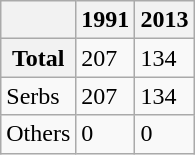<table class="wikitable">
<tr>
<th></th>
<th>1991</th>
<th>2013</th>
</tr>
<tr>
<th>Total</th>
<td>207</td>
<td>134</td>
</tr>
<tr>
<td>Serbs</td>
<td>207</td>
<td>134</td>
</tr>
<tr>
<td>Others</td>
<td>0</td>
<td>0</td>
</tr>
</table>
